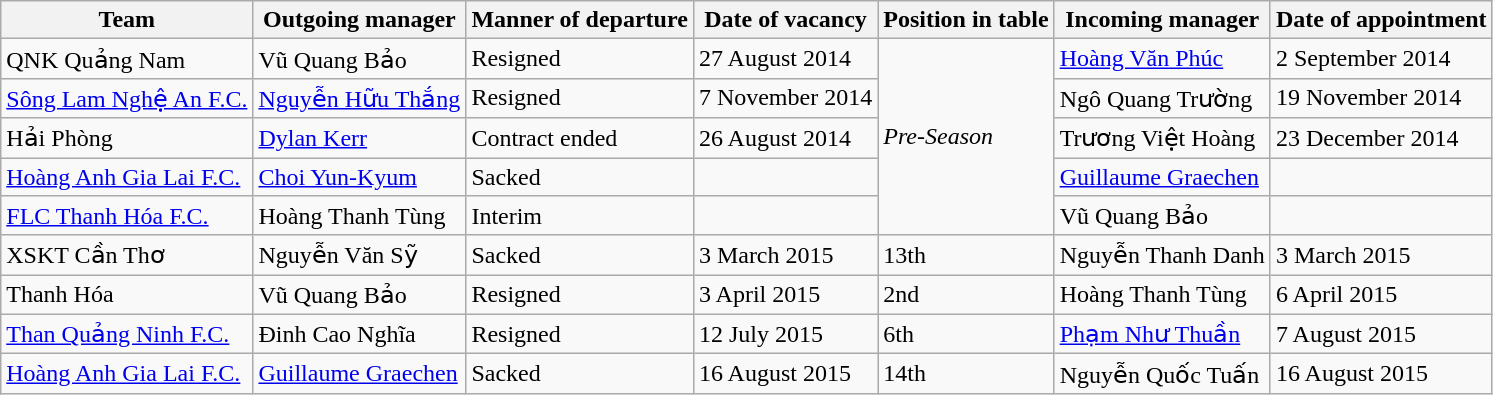<table class="wikitable sortable">
<tr>
<th>Team</th>
<th>Outgoing manager</th>
<th>Manner of departure</th>
<th>Date of vacancy</th>
<th>Position in table</th>
<th>Incoming manager</th>
<th>Date of appointment</th>
</tr>
<tr>
<td>QNK Quảng Nam</td>
<td> Vũ Quang Bảo</td>
<td>Resigned</td>
<td>27 August 2014</td>
<td rowspan=5><em>Pre-Season</em></td>
<td> <a href='#'>Hoàng Văn Phúc</a></td>
<td>2 September 2014</td>
</tr>
<tr>
<td><a href='#'>Sông Lam Nghệ An F.C.</a></td>
<td> <a href='#'>Nguyễn Hữu Thắng</a></td>
<td>Resigned</td>
<td>7 November 2014</td>
<td> Ngô Quang Trường</td>
<td>19 November 2014</td>
</tr>
<tr>
<td>Hải Phòng</td>
<td> <a href='#'>Dylan Kerr</a></td>
<td>Contract ended</td>
<td>26 August 2014</td>
<td> Trương Việt Hoàng</td>
<td>23 December 2014</td>
</tr>
<tr>
<td><a href='#'>Hoàng Anh Gia Lai F.C.</a></td>
<td> <a href='#'>Choi Yun-Kyum</a></td>
<td>Sacked</td>
<td></td>
<td> <a href='#'>Guillaume Graechen</a></td>
<td></td>
</tr>
<tr>
<td><a href='#'>FLC Thanh Hóa F.C.</a></td>
<td> Hoàng Thanh Tùng</td>
<td>Interim</td>
<td></td>
<td> Vũ Quang Bảo</td>
<td></td>
</tr>
<tr>
<td>XSKT Cần Thơ</td>
<td> Nguyễn Văn Sỹ</td>
<td>Sacked</td>
<td>3 March 2015</td>
<td>13th</td>
<td> Nguyễn Thanh Danh</td>
<td>3 March 2015</td>
</tr>
<tr>
<td>Thanh Hóa</td>
<td> Vũ Quang Bảo</td>
<td>Resigned</td>
<td>3 April 2015</td>
<td>2nd</td>
<td>  Hoàng Thanh Tùng</td>
<td>6 April 2015</td>
</tr>
<tr>
<td><a href='#'>Than Quảng Ninh F.C.</a></td>
<td> Đinh Cao Nghĩa</td>
<td>Resigned</td>
<td>12 July 2015</td>
<td>6th</td>
<td>  <a href='#'>Phạm Như Thuần</a></td>
<td>7 August 2015</td>
</tr>
<tr>
<td><a href='#'>Hoàng Anh Gia Lai F.C.</a></td>
<td> <a href='#'>Guillaume Graechen</a></td>
<td>Sacked</td>
<td>16 August 2015</td>
<td>14th</td>
<td>  Nguyễn Quốc Tuấn</td>
<td>16 August 2015</td>
</tr>
</table>
